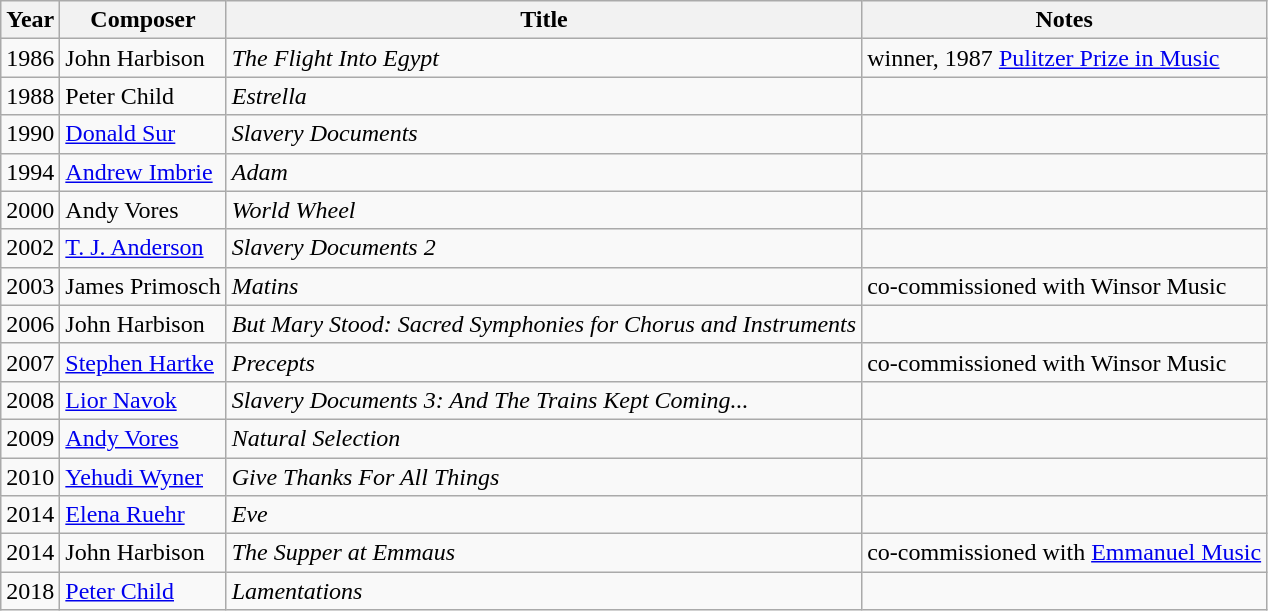<table class="wikitable">
<tr>
<th>Year</th>
<th>Composer</th>
<th>Title</th>
<th>Notes</th>
</tr>
<tr>
<td>1986</td>
<td>John Harbison</td>
<td><em>The Flight Into Egypt</em></td>
<td>winner, 1987 <a href='#'>Pulitzer Prize in Music</a></td>
</tr>
<tr>
<td>1988</td>
<td>Peter Child</td>
<td><em>Estrella</em></td>
<td></td>
</tr>
<tr>
<td>1990</td>
<td><a href='#'>Donald Sur</a></td>
<td><em>Slavery Documents</em></td>
<td></td>
</tr>
<tr>
<td>1994</td>
<td><a href='#'>Andrew Imbrie</a></td>
<td><em>Adam</em></td>
<td></td>
</tr>
<tr>
<td>2000</td>
<td>Andy Vores</td>
<td><em>World Wheel</em></td>
<td></td>
</tr>
<tr>
<td>2002</td>
<td><a href='#'>T. J. Anderson</a></td>
<td><em>Slavery Documents 2</em></td>
<td></td>
</tr>
<tr>
<td>2003</td>
<td>James Primosch</td>
<td><em>Matins</em></td>
<td>co-commissioned with Winsor Music</td>
</tr>
<tr>
<td>2006</td>
<td>John Harbison</td>
<td><em>But Mary Stood: Sacred Symphonies for Chorus and Instruments</em></td>
<td></td>
</tr>
<tr>
<td>2007</td>
<td><a href='#'>Stephen Hartke</a></td>
<td><em>Precepts</em></td>
<td>co-commissioned with Winsor Music</td>
</tr>
<tr>
<td>2008</td>
<td><a href='#'>Lior Navok</a></td>
<td><em>Slavery Documents 3: And The Trains Kept Coming...</em></td>
<td></td>
</tr>
<tr>
<td>2009</td>
<td><a href='#'>Andy Vores</a></td>
<td><em>Natural Selection</em></td>
<td></td>
</tr>
<tr>
<td>2010</td>
<td><a href='#'>Yehudi Wyner</a></td>
<td><em>Give Thanks For All Things</em></td>
<td></td>
</tr>
<tr>
<td>2014</td>
<td><a href='#'>Elena Ruehr</a></td>
<td><em>Eve</em></td>
<td></td>
</tr>
<tr>
<td>2014</td>
<td>John Harbison</td>
<td><em>The Supper at Emmaus</em></td>
<td>co-commissioned with <a href='#'>Emmanuel Music</a></td>
</tr>
<tr>
<td>2018</td>
<td><a href='#'>Peter Child</a></td>
<td><em>Lamentations</em></td>
<td></td>
</tr>
</table>
